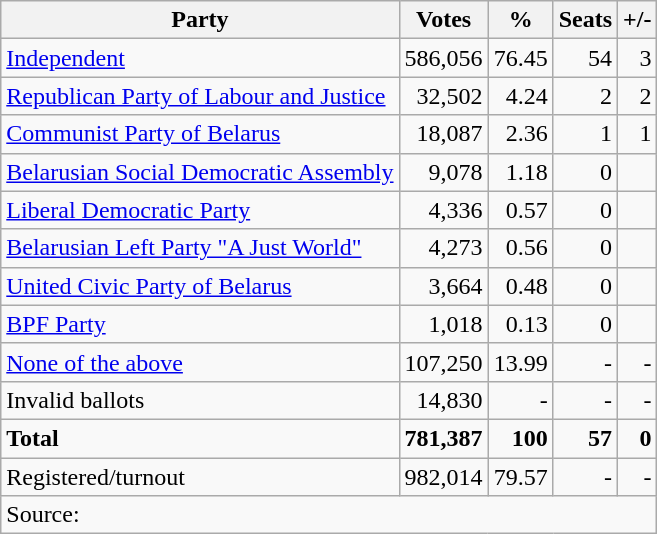<table class="wikitable sortable" style="text-align:right">
<tr>
<th>Party</th>
<th>Votes</th>
<th>%</th>
<th>Seats</th>
<th>+/-</th>
</tr>
<tr>
<td align=left><a href='#'>Independent</a></td>
<td>586,056</td>
<td>76.45</td>
<td>54</td>
<td>3</td>
</tr>
<tr>
<td align=left><a href='#'>Republican Party of Labour and Justice</a></td>
<td>32,502</td>
<td>4.24</td>
<td>2</td>
<td>2</td>
</tr>
<tr>
<td align=left><a href='#'>Communist Party of Belarus</a></td>
<td>18,087</td>
<td>2.36</td>
<td>1</td>
<td>1</td>
</tr>
<tr>
<td align=left><a href='#'>Belarusian Social Democratic Assembly</a></td>
<td>9,078</td>
<td>1.18</td>
<td>0</td>
<td></td>
</tr>
<tr>
<td align=left><a href='#'>Liberal Democratic Party</a></td>
<td>4,336</td>
<td>0.57</td>
<td>0</td>
<td></td>
</tr>
<tr>
<td align=left><a href='#'>Belarusian Left Party "A Just World"</a></td>
<td>4,273</td>
<td>0.56</td>
<td>0</td>
<td></td>
</tr>
<tr>
<td align=left><a href='#'>United Civic Party of Belarus</a></td>
<td>3,664</td>
<td>0.48</td>
<td>0</td>
<td></td>
</tr>
<tr>
<td align=left><a href='#'>BPF Party</a></td>
<td>1,018</td>
<td>0.13</td>
<td>0</td>
<td></td>
</tr>
<tr>
<td align=left><a href='#'>None of the above</a></td>
<td>107,250</td>
<td>13.99</td>
<td>-</td>
<td>-</td>
</tr>
<tr>
<td align=left>Invalid ballots</td>
<td>14,830</td>
<td>-</td>
<td>-</td>
<td>-</td>
</tr>
<tr>
<td align=left><strong>Total</strong></td>
<td><strong>781,387</strong></td>
<td><strong>100</strong></td>
<td><strong>57</strong></td>
<td><strong>0</strong></td>
</tr>
<tr>
<td align=left>Registered/turnout</td>
<td>982,014</td>
<td>79.57</td>
<td>-</td>
<td>-</td>
</tr>
<tr>
<td align=left colspan=5>Source: </td>
</tr>
</table>
